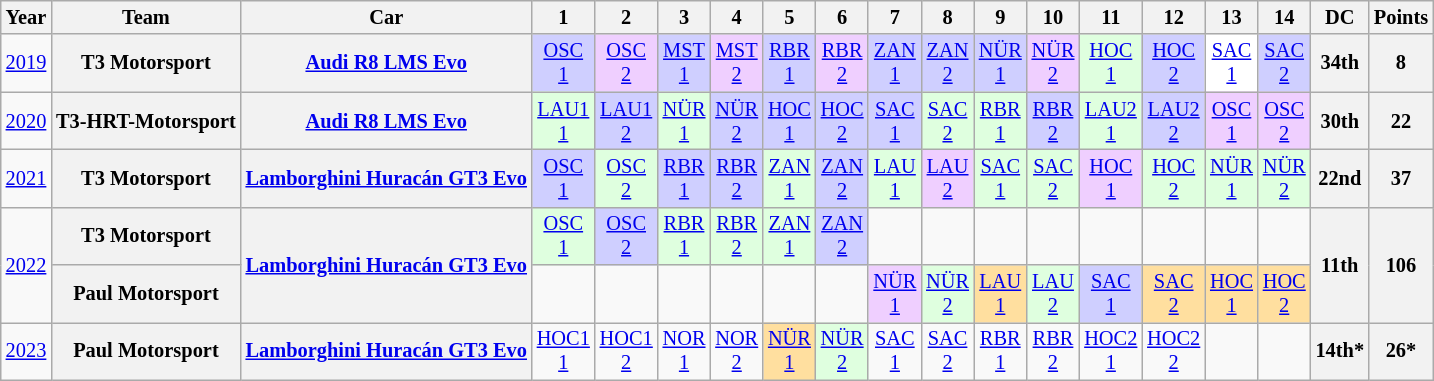<table class="wikitable" style="text-align:center; font-size:85%">
<tr>
<th>Year</th>
<th>Team</th>
<th>Car</th>
<th>1</th>
<th>2</th>
<th>3</th>
<th>4</th>
<th>5</th>
<th>6</th>
<th>7</th>
<th>8</th>
<th>9</th>
<th>10</th>
<th>11</th>
<th>12</th>
<th>13</th>
<th>14</th>
<th>DC</th>
<th>Points</th>
</tr>
<tr>
<td><a href='#'>2019</a></td>
<th nowrap>T3 Motorsport</th>
<th nowrap><a href='#'>Audi R8 LMS Evo</a></th>
<td bgcolor="#CFCFFF"><a href='#'>OSC<br>1</a><br></td>
<td bgcolor="#EFCFFF"><a href='#'>OSC<br>2</a><br></td>
<td bgcolor="#CFCFFF"><a href='#'>MST<br>1</a><br></td>
<td bgcolor="#EFCFFF"><a href='#'>MST<br>2</a><br></td>
<td bgcolor="#CFCFFF"><a href='#'>RBR<br>1</a><br></td>
<td bgcolor="#EFCFFF"><a href='#'>RBR<br>2</a><br></td>
<td bgcolor="#CFCFFF"><a href='#'>ZAN<br>1</a><br></td>
<td bgcolor="#CFCFFF"><a href='#'>ZAN<br>2</a><br></td>
<td bgcolor="#CFCFFF"><a href='#'>NÜR<br>1</a><br></td>
<td bgcolor="#EFCFFF"><a href='#'>NÜR<br>2</a><br></td>
<td bgcolor="#DFFFDF"><a href='#'>HOC<br>1</a><br></td>
<td bgcolor="#CFCFFF"><a href='#'>HOC<br>2</a><br></td>
<td bgcolor="#FFFFFF"><a href='#'>SAC<br>1</a><br></td>
<td bgcolor="#CFCFFF"><a href='#'>SAC<br>2</a><br></td>
<th>34th</th>
<th>8</th>
</tr>
<tr>
<td><a href='#'>2020</a></td>
<th nowrap>T3-HRT-Motorsport</th>
<th nowrap><a href='#'>Audi R8 LMS Evo</a></th>
<td style="background:#DFFFDF;"><a href='#'>LAU1<br>1</a><br></td>
<td style="background:#CFCFFF;"><a href='#'>LAU1<br>2</a><br></td>
<td style="background:#DFFFDF;"><a href='#'>NÜR<br>1</a><br></td>
<td style="background:#CFCFFF;"><a href='#'>NÜR<br>2</a><br></td>
<td style="background:#CFCFFF;"><a href='#'>HOC<br>1</a><br></td>
<td style="background:#CFCFFF;"><a href='#'>HOC<br>2</a><br></td>
<td style="background:#CFCFFF;"><a href='#'>SAC<br>1</a><br></td>
<td style="background:#DFFFDF;"><a href='#'>SAC<br>2</a><br></td>
<td style="background:#DFFFDF;"><a href='#'>RBR<br>1</a><br></td>
<td style="background:#CFCFFF;"><a href='#'>RBR<br>2</a><br></td>
<td style="background:#DFFFDF;"><a href='#'>LAU2<br>1</a><br></td>
<td style="background:#CFCFFF;"><a href='#'>LAU2<br>2</a><br></td>
<td style="background:#EFCFFF;"><a href='#'>OSC<br>1</a><br></td>
<td style="background:#EFCFFF;"><a href='#'>OSC<br>2</a><br></td>
<th>30th</th>
<th>22</th>
</tr>
<tr>
<td><a href='#'>2021</a></td>
<th nowrap>T3 Motorsport</th>
<th nowrap><a href='#'>Lamborghini Huracán GT3 Evo</a></th>
<td style="background:#CFCFFF;"><a href='#'>OSC<br>1</a><br></td>
<td style="background:#DFFFDF;"><a href='#'>OSC<br>2</a><br></td>
<td style="background:#CFCFFF;"><a href='#'>RBR<br>1</a><br></td>
<td style="background:#CFCFFF;"><a href='#'>RBR<br>2</a><br></td>
<td style="background:#DFFFDF;"><a href='#'>ZAN<br>1</a><br></td>
<td style="background:#CFCFFF;"><a href='#'>ZAN<br>2</a><br></td>
<td style="background:#DFFFDF;"><a href='#'>LAU<br>1</a><br></td>
<td style="background:#EFCFFF;"><a href='#'>LAU<br>2</a><br></td>
<td style="background:#DFFFDF;"><a href='#'>SAC<br>1</a><br></td>
<td style="background:#DFFFDF;"><a href='#'>SAC<br>2</a><br></td>
<td style="background:#EFCFFF;"><a href='#'>HOC<br>1</a><br></td>
<td style="background:#DFFFDF;"><a href='#'>HOC<br>2</a><br></td>
<td style="background:#DFFFDF;"><a href='#'>NÜR<br>1</a><br></td>
<td style="background:#DFFFDF;"><a href='#'>NÜR<br>2</a><br></td>
<th>22nd</th>
<th>37</th>
</tr>
<tr>
<td rowspan="2"><a href='#'>2022</a></td>
<th nowrap>T3 Motorsport</th>
<th rowspan="2" nowrap><a href='#'>Lamborghini Huracán GT3 Evo</a></th>
<td style="background:#DFFFDF;"><a href='#'>OSC<br>1</a><br></td>
<td style="background:#CFCFFF;"><a href='#'>OSC<br>2</a><br></td>
<td style="background:#DFFFDF;"><a href='#'>RBR<br>1</a><br></td>
<td style="background:#DFFFDF;"><a href='#'>RBR<br>2</a><br></td>
<td style="background:#DFFFDF;"><a href='#'>ZAN<br>1</a><br></td>
<td style="background:#CFCFFF;"><a href='#'>ZAN<br>2</a><br></td>
<td></td>
<td></td>
<td></td>
<td></td>
<td></td>
<td></td>
<td></td>
<td></td>
<th rowspan="2">11th</th>
<th rowspan="2">106</th>
</tr>
<tr>
<th nowrap>Paul Motorsport</th>
<td></td>
<td></td>
<td></td>
<td></td>
<td></td>
<td></td>
<td style="background:#EFCFFF;"><a href='#'>NÜR<br>1</a><br></td>
<td style="background:#DFFFDF;"><a href='#'>NÜR<br>2</a><br></td>
<td style="background:#FFDF9F;"><a href='#'>LAU<br>1</a><br></td>
<td style="background:#DFFFDF;"><a href='#'>LAU<br>2</a><br></td>
<td style="background:#CFCFFF;"><a href='#'>SAC<br>1</a><br></td>
<td style="background:#FFDF9F;"><a href='#'>SAC<br>2</a><br></td>
<td style="background:#FFDF9F;"><a href='#'>HOC<br>1</a><br></td>
<td style="background:#FFDF9F;"><a href='#'>HOC<br>2</a><br></td>
</tr>
<tr>
<td><a href='#'>2023</a></td>
<th nowrap>Paul Motorsport</th>
<th nowrap><a href='#'>Lamborghini Huracán GT3 Evo</a></th>
<td style="background:#;"><a href='#'>HOC1<br>1</a></td>
<td style="background:#;"><a href='#'>HOC1<br>2</a></td>
<td style="background:#;"><a href='#'>NOR<br>1</a></td>
<td style="background:#;"><a href='#'>NOR<br>2</a></td>
<td style="background:#FFDF9F;"><a href='#'>NÜR<br>1</a><br></td>
<td style="background:#DFFFDF;"><a href='#'>NÜR<br>2</a><br></td>
<td style="background:#;"><a href='#'>SAC<br>1</a></td>
<td style="background:#;"><a href='#'>SAC<br>2</a></td>
<td style="background:#;"><a href='#'>RBR<br>1</a></td>
<td style="background:#;"><a href='#'>RBR<br>2</a></td>
<td style="background:#;"><a href='#'>HOC2<br>1</a></td>
<td style="background:#;"><a href='#'>HOC2<br>2</a></td>
<td></td>
<td></td>
<th>14th*</th>
<th>26*</th>
</tr>
</table>
